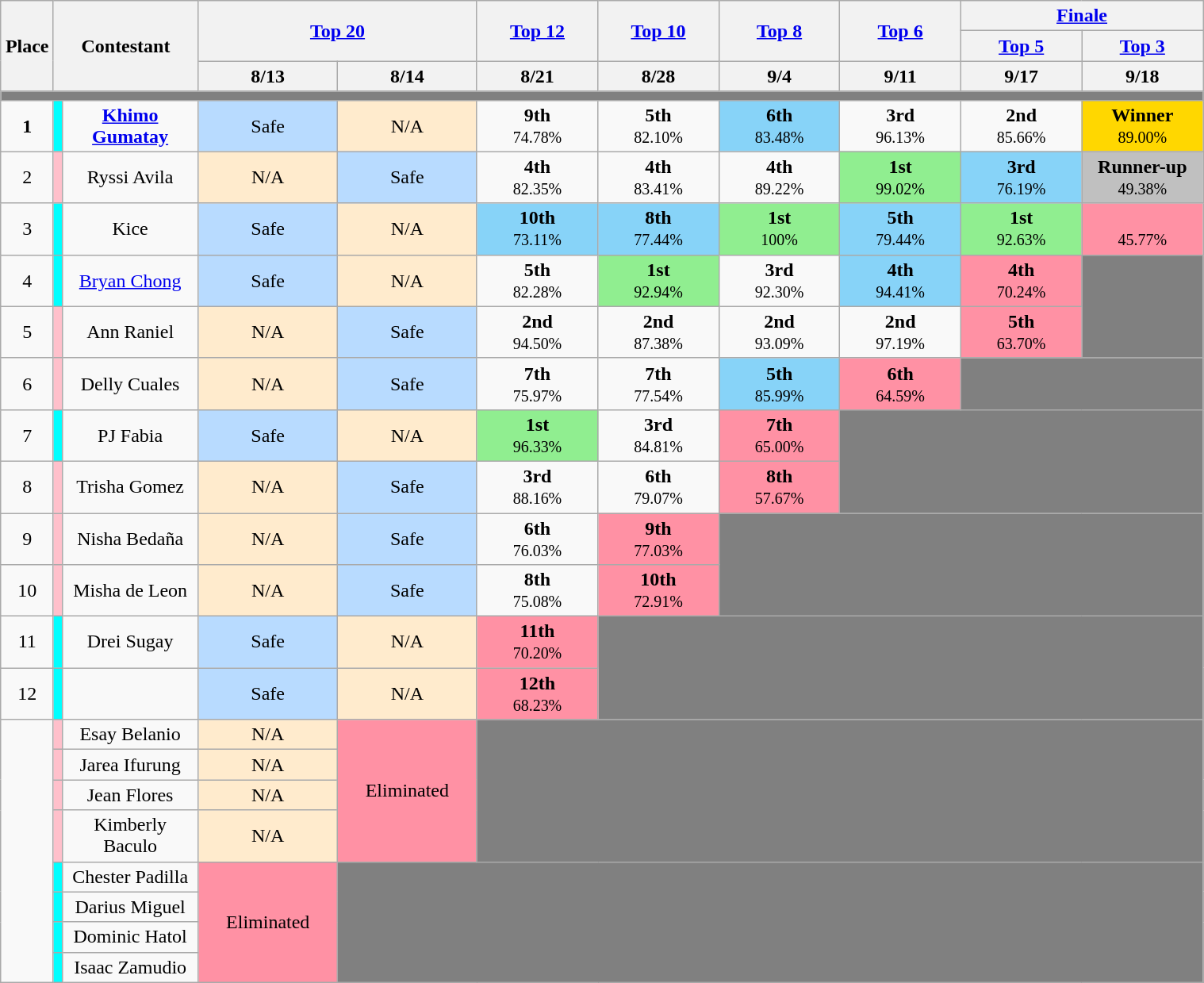<table class="wikitable" style="text-align:center; font-size:100%; width:80%; margin:1em auto;">
<tr>
<th rowspan="3" scope="col" style="width:2%;">Place</th>
<th colspan="2" rowspan="3" scope="col" style="width:12%;">Contestant</th>
<th colspan="2" rowspan="2"><a href='#'>Top 20</a></th>
<th rowspan="2"><a href='#'>Top 12</a></th>
<th rowspan="2"><a href='#'>Top 10</a></th>
<th rowspan="2"><a href='#'>Top 8</a></th>
<th rowspan="2"><a href='#'>Top 6</a></th>
<th colspan="2"><a href='#'>Finale</a></th>
</tr>
<tr>
<th><a href='#'>Top 5</a></th>
<th><a href='#'>Top 3</a></th>
</tr>
<tr>
<th style="width:60px">8/13</th>
<th style="width:60px">8/14</th>
<th style="width:60px">8/21</th>
<th style="width:60px">8/28</th>
<th style="width:60px">9/4</th>
<th style="width:60px">9/11</th>
<th style="width:60px">9/17</th>
<th style="width:60px">9/18</th>
</tr>
<tr>
<th colspan="11" style="background:gray;"></th>
</tr>
<tr>
<td><strong>1</strong></td>
<th style="background:cyan;"></th>
<td><strong><a href='#'>Khimo Gumatay</a></strong></td>
<td style="background:#b8dbff;">Safe</td>
<td style="background:#FFEBCD;">N/A</td>
<td><strong>9th</strong><br><small>74.78%</small></td>
<td><strong>5th</strong><br><small>82.10%</small></td>
<td style="background:#87d3f8;"><strong>6th</strong><br><small>83.48%</small></td>
<td><strong>3rd</strong><br><small>96.13%</small></td>
<td><strong>2nd</strong><br><small>85.66%</small></td>
<td style="background:gold;"><strong>Winner</strong><br><small>89.00%</small></td>
</tr>
<tr>
<td>2</td>
<th style="background:pink;"></th>
<td>Ryssi Avila</td>
<td style="background:#FFEBCD;">N/A</td>
<td style="background:#b8dbff;">Safe</td>
<td><strong>4th</strong><br><small>82.35%</small></td>
<td><strong>4th</strong><br><small>83.41%</small></td>
<td><strong>4th</strong><br><small>89.22%</small></td>
<td style="background:lightgreen;"><strong>1st</strong><br><small>99.02%</small></td>
<td style="background:#87d3f8"><strong>3rd</strong><br><small>76.19%</small></td>
<td style="background:silver;"><strong>Runner-up</strong><br><small>49.38%</small></td>
</tr>
<tr>
<td>3</td>
<th style="background:cyan;"></th>
<td>Kice</td>
<td style="background:#b8dbff;">Safe</td>
<td style="background:#FFEBCD;">N/A</td>
<td style="background:#87d3f8;"><strong>10th</strong><br><small>73.11%</small></td>
<td style="background:#87d3f8;"><strong>8th</strong><br><small>77.44%</small></td>
<td style="background:lightgreen;"><strong>1st</strong><br><small>100%</small></td>
<td style="background:#87d3f8;"><strong>5th</strong><br><small>79.44%</small></td>
<td style="background:lightgreen;"><strong>1st</strong><br><small>92.63%</small></td>
<td style="background:#FF91A4;"><br><small>45.77%</small></td>
</tr>
<tr>
<td>4</td>
<th style="background:cyan;"></th>
<td><a href='#'>Bryan Chong</a></td>
<td style="background:#b8dbff;">Safe</td>
<td style="background:#FFEBCD;">N/A</td>
<td><strong>5th</strong><br><small>82.28%</small></td>
<td style="background:lightgreen;"><strong>1st</strong><br><small>92.94%</small></td>
<td><strong>3rd</strong><br><small>92.30%</small></td>
<td style="background:#87d3f8;"><strong>4th</strong><br><small>94.41%</small></td>
<td style="background:#FF91A4;"><strong>4th</strong><br><small>70.24%</small></td>
<td rowspan="2" style="background:gray;"></td>
</tr>
<tr>
<td>5</td>
<th style="background:pink;"></th>
<td>Ann Raniel</td>
<td style="background:#FFEBCD;">N/A</td>
<td style="background:#b8dbff;">Safe</td>
<td><strong>2nd</strong><br><small>94.50%</small></td>
<td><strong>2nd</strong><br><small>87.38%</small></td>
<td><strong>2nd</strong><br><small>93.09%</small></td>
<td><strong>2nd</strong><br><small>97.19%</small></td>
<td style="background:#FF91A4;"><strong>5th</strong><br><small>63.70%</small></td>
</tr>
<tr>
<td>6</td>
<th style="background:pink;"></th>
<td>Delly Cuales</td>
<td style="background:#FFEBCD;">N/A</td>
<td style="background:#b8dbff;">Safe</td>
<td><strong>7th</strong><br><small>75.97%</small></td>
<td><strong>7th</strong><br><small>77.54%</small></td>
<td style="background:#87d3f8;"><strong>5th</strong><br><small>85.99%</small></td>
<td style="background:#FF91A4;"><strong>6th</strong><br><small>64.59%</small></td>
<td colspan="2" style="background:gray;"></td>
</tr>
<tr>
<td>7</td>
<th style="background:cyan;"></th>
<td>PJ Fabia</td>
<td style="background:#b8dbff;">Safe</td>
<td style="background:#FFEBCD;">N/A</td>
<td style="background:lightgreen;"><strong>1st</strong><br><small>96.33%</small></td>
<td><strong>3rd</strong><br><small>84.81%</small></td>
<td style="background:#FF91A4;"><strong>7th</strong><br><small>65.00%</small></td>
<td colspan="3" rowspan="2" style="background:gray;"></td>
</tr>
<tr>
<td>8</td>
<th style="background:pink;"></th>
<td>Trisha Gomez</td>
<td style="background:#FFEBCD;">N/A</td>
<td style="background:#b8dbff;">Safe</td>
<td><strong>3rd</strong><br><small>88.16%</small></td>
<td><strong>6th</strong><br><small>79.07%</small></td>
<td style="background:#FF91A4;"><strong>8th</strong><br><small>57.67%</small></td>
</tr>
<tr>
<td>9</td>
<th style="background:pink;"></th>
<td>Nisha Bedaña</td>
<td style="background:#FFEBCD;">N/A</td>
<td style="background:#b8dbff;">Safe</td>
<td><strong>6th</strong><br><small>76.03%</small></td>
<td style="background:#FF91A4;"><strong>9th</strong><br><small>77.03%</small></td>
<td colspan="4" rowspan="2" style="background:gray;"></td>
</tr>
<tr>
<td>10</td>
<th style="background:pink;"></th>
<td>Misha de Leon</td>
<td style="background:#FFEBCD;">N/A</td>
<td style="background:#b8dbff;">Safe</td>
<td><strong>8th</strong><br><small>75.08%</small></td>
<td style="background:#FF91A4;"><strong>10th</strong><br><small>72.91%</small></td>
</tr>
<tr>
<td>11</td>
<th style="background:cyan;"></th>
<td>Drei Sugay</td>
<td style="background:#b8dbff;">Safe</td>
<td style="background:#FFEBCD;">N/A</td>
<td style="background:#FF91A4;"><strong>11th</strong><br><small>70.20%</small></td>
<td colspan="5" rowspan="2" style="background:gray;"></td>
</tr>
<tr>
<td>12</td>
<th style="background:cyan;"></th>
<td></td>
<td style="background:#b8dbff;">Safe</td>
<td style="background:#FFEBCD;">N/A</td>
<td style="background:#FF91A4;"><strong>12th</strong><br><small>68.23%</small></td>
</tr>
<tr>
<td rowspan="8"></td>
<th style="background:pink;"></th>
<td>Esay Belanio</td>
<td style="background:#FFEBCD;">N/A</td>
<td rowspan="4" style="background:#FF91A4;">Eliminated</td>
<td colspan="6" rowspan="4" style="background:gray;"></td>
</tr>
<tr>
<th style="background:pink;"></th>
<td>Jarea Ifurung</td>
<td style="background:#FFEBCD;">N/A</td>
</tr>
<tr>
<th style="background:pink;"></th>
<td>Jean Flores</td>
<td style="background:#FFEBCD;">N/A</td>
</tr>
<tr>
<th style="background:pink;"></th>
<td>Kimberly Baculo</td>
<td style="background:#FFEBCD;">N/A</td>
</tr>
<tr>
<th style="background:cyan;"></th>
<td>Chester Padilla</td>
<td rowspan="4" style="background:#FF91A4;">Eliminated</td>
<td colspan="9" rowspan="7" style="background:gray;"></td>
</tr>
<tr>
<th style="background:cyan;"></th>
<td>Darius Miguel</td>
</tr>
<tr>
<th style="background:cyan;"></th>
<td>Dominic Hatol</td>
</tr>
<tr>
<th style="background:cyan;"></th>
<td>Isaac Zamudio</td>
</tr>
</table>
